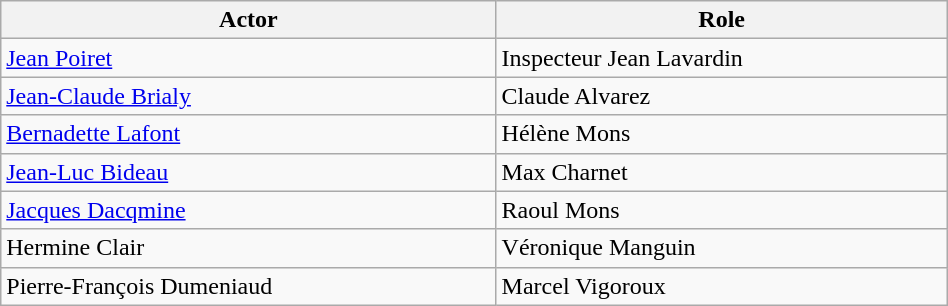<table class="wikitable" style="width:50%;">
<tr ">
<th>Actor</th>
<th>Role</th>
</tr>
<tr>
<td><a href='#'>Jean Poiret</a></td>
<td>Inspecteur Jean Lavardin</td>
</tr>
<tr>
<td><a href='#'>Jean-Claude Brialy</a></td>
<td>Claude Alvarez</td>
</tr>
<tr>
<td><a href='#'>Bernadette Lafont</a></td>
<td>Hélène Mons</td>
</tr>
<tr>
<td><a href='#'>Jean-Luc Bideau</a></td>
<td>Max Charnet</td>
</tr>
<tr>
<td><a href='#'>Jacques Dacqmine</a></td>
<td>Raoul Mons</td>
</tr>
<tr>
<td>Hermine Clair</td>
<td>Véronique Manguin</td>
</tr>
<tr>
<td>Pierre-François Dumeniaud</td>
<td>Marcel Vigoroux</td>
</tr>
</table>
